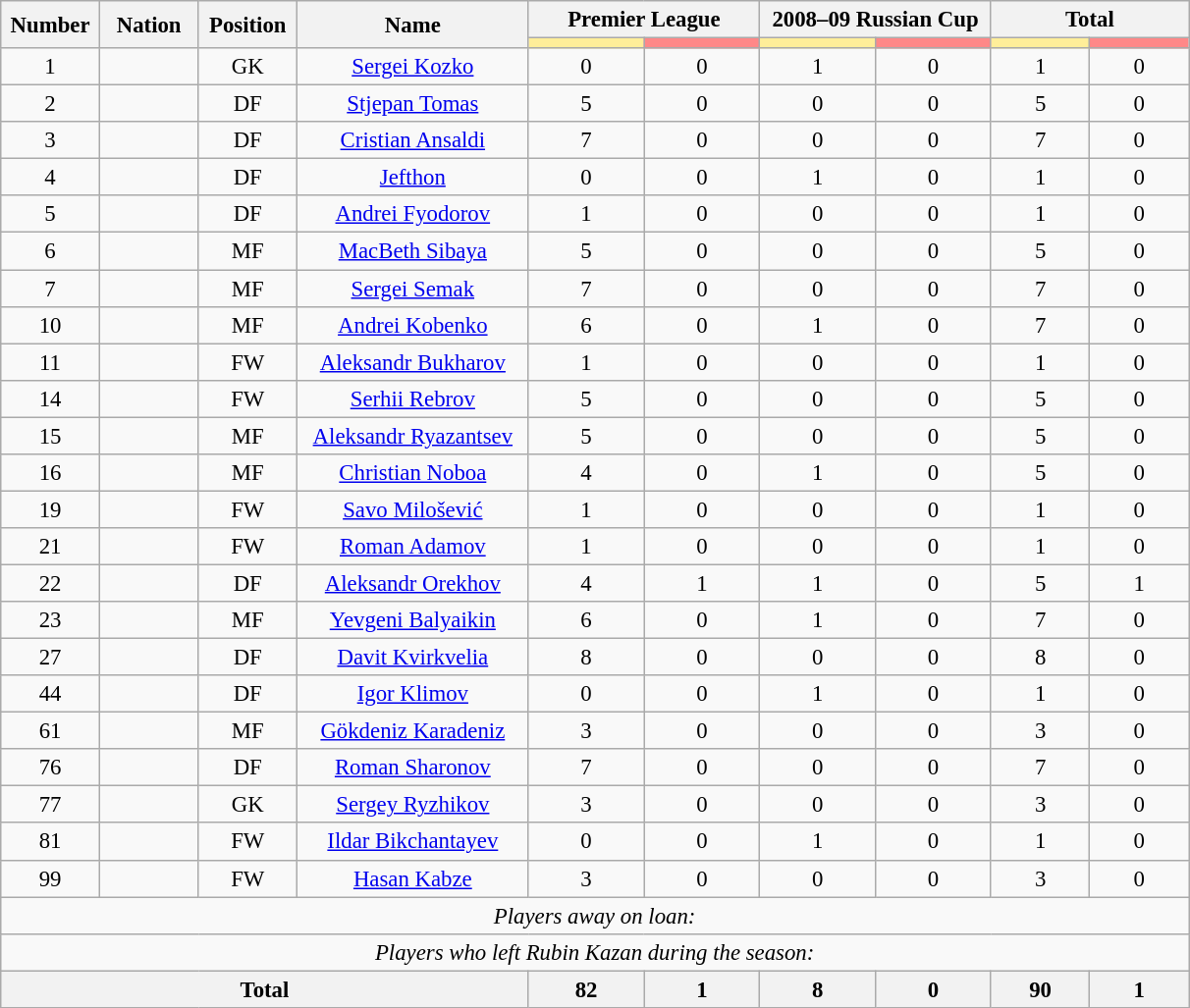<table class="wikitable" style="font-size: 95%; text-align: center;">
<tr>
<th rowspan=2 width=60>Number</th>
<th rowspan=2 width=60>Nation</th>
<th rowspan=2 width=60>Position</th>
<th rowspan=2 width=150>Name</th>
<th colspan=2 width=150>Premier League</th>
<th colspan=2 width=150>2008–09 Russian Cup</th>
<th colspan=2>Total</th>
</tr>
<tr>
<th style="width:60px; background:#fe9;"></th>
<th style="width:60px; background:#ff8888;"></th>
<th style="width:60px; background:#fe9;"></th>
<th style="width:60px; background:#ff8888;"></th>
<th style="width:60px; background:#fe9;"></th>
<th style="width:60px; background:#ff8888;"></th>
</tr>
<tr>
<td>1</td>
<td></td>
<td>GK</td>
<td><a href='#'>Sergei Kozko</a></td>
<td>0</td>
<td>0</td>
<td>1</td>
<td>0</td>
<td>1</td>
<td>0</td>
</tr>
<tr>
<td>2</td>
<td></td>
<td>DF</td>
<td><a href='#'>Stjepan Tomas</a></td>
<td>5</td>
<td>0</td>
<td>0</td>
<td>0</td>
<td>5</td>
<td>0</td>
</tr>
<tr>
<td>3</td>
<td></td>
<td>DF</td>
<td><a href='#'>Cristian Ansaldi</a></td>
<td>7</td>
<td>0</td>
<td>0</td>
<td>0</td>
<td>7</td>
<td>0</td>
</tr>
<tr>
<td>4</td>
<td></td>
<td>DF</td>
<td><a href='#'>Jefthon</a></td>
<td>0</td>
<td>0</td>
<td>1</td>
<td>0</td>
<td>1</td>
<td>0</td>
</tr>
<tr>
<td>5</td>
<td></td>
<td>DF</td>
<td><a href='#'>Andrei Fyodorov</a></td>
<td>1</td>
<td>0</td>
<td>0</td>
<td>0</td>
<td>1</td>
<td>0</td>
</tr>
<tr>
<td>6</td>
<td></td>
<td>MF</td>
<td><a href='#'>MacBeth Sibaya</a></td>
<td>5</td>
<td>0</td>
<td>0</td>
<td>0</td>
<td>5</td>
<td>0</td>
</tr>
<tr>
<td>7</td>
<td></td>
<td>MF</td>
<td><a href='#'>Sergei Semak</a></td>
<td>7</td>
<td>0</td>
<td>0</td>
<td>0</td>
<td>7</td>
<td>0</td>
</tr>
<tr>
<td>10</td>
<td></td>
<td>MF</td>
<td><a href='#'>Andrei Kobenko</a></td>
<td>6</td>
<td>0</td>
<td>1</td>
<td>0</td>
<td>7</td>
<td>0</td>
</tr>
<tr>
<td>11</td>
<td></td>
<td>FW</td>
<td><a href='#'>Aleksandr Bukharov</a></td>
<td>1</td>
<td>0</td>
<td>0</td>
<td>0</td>
<td>1</td>
<td>0</td>
</tr>
<tr>
<td>14</td>
<td></td>
<td>FW</td>
<td><a href='#'>Serhii Rebrov</a></td>
<td>5</td>
<td>0</td>
<td>0</td>
<td>0</td>
<td>5</td>
<td>0</td>
</tr>
<tr>
<td>15</td>
<td></td>
<td>MF</td>
<td><a href='#'>Aleksandr Ryazantsev</a></td>
<td>5</td>
<td>0</td>
<td>0</td>
<td>0</td>
<td>5</td>
<td>0</td>
</tr>
<tr>
<td>16</td>
<td></td>
<td>MF</td>
<td><a href='#'>Christian Noboa</a></td>
<td>4</td>
<td>0</td>
<td>1</td>
<td>0</td>
<td>5</td>
<td>0</td>
</tr>
<tr>
<td>19</td>
<td></td>
<td>FW</td>
<td><a href='#'>Savo Milošević</a></td>
<td>1</td>
<td>0</td>
<td>0</td>
<td>0</td>
<td>1</td>
<td>0</td>
</tr>
<tr>
<td>21</td>
<td></td>
<td>FW</td>
<td><a href='#'>Roman Adamov</a></td>
<td>1</td>
<td>0</td>
<td>0</td>
<td>0</td>
<td>1</td>
<td>0</td>
</tr>
<tr>
<td>22</td>
<td></td>
<td>DF</td>
<td><a href='#'>Aleksandr Orekhov</a></td>
<td>4</td>
<td>1</td>
<td>1</td>
<td>0</td>
<td>5</td>
<td>1</td>
</tr>
<tr>
<td>23</td>
<td></td>
<td>MF</td>
<td><a href='#'>Yevgeni Balyaikin</a></td>
<td>6</td>
<td>0</td>
<td>1</td>
<td>0</td>
<td>7</td>
<td>0</td>
</tr>
<tr>
<td>27</td>
<td></td>
<td>DF</td>
<td><a href='#'>Davit Kvirkvelia</a></td>
<td>8</td>
<td>0</td>
<td>0</td>
<td>0</td>
<td>8</td>
<td>0</td>
</tr>
<tr>
<td>44</td>
<td></td>
<td>DF</td>
<td><a href='#'>Igor Klimov</a></td>
<td>0</td>
<td>0</td>
<td>1</td>
<td>0</td>
<td>1</td>
<td>0</td>
</tr>
<tr>
<td>61</td>
<td></td>
<td>MF</td>
<td><a href='#'>Gökdeniz Karadeniz</a></td>
<td>3</td>
<td>0</td>
<td>0</td>
<td>0</td>
<td>3</td>
<td>0</td>
</tr>
<tr>
<td>76</td>
<td></td>
<td>DF</td>
<td><a href='#'>Roman Sharonov</a></td>
<td>7</td>
<td>0</td>
<td>0</td>
<td>0</td>
<td>7</td>
<td>0</td>
</tr>
<tr>
<td>77</td>
<td></td>
<td>GK</td>
<td><a href='#'>Sergey Ryzhikov</a></td>
<td>3</td>
<td>0</td>
<td>0</td>
<td>0</td>
<td>3</td>
<td>0</td>
</tr>
<tr>
<td>81</td>
<td></td>
<td>FW</td>
<td><a href='#'>Ildar Bikchantayev</a></td>
<td>0</td>
<td>0</td>
<td>1</td>
<td>0</td>
<td>1</td>
<td>0</td>
</tr>
<tr>
<td>99</td>
<td></td>
<td>FW</td>
<td><a href='#'>Hasan Kabze</a></td>
<td>3</td>
<td>0</td>
<td>0</td>
<td>0</td>
<td>3</td>
<td>0</td>
</tr>
<tr>
<td colspan="14"><em>Players away on loan:</em></td>
</tr>
<tr>
<td colspan="14"><em>Players who left Rubin Kazan during the season:</em></td>
</tr>
<tr>
<th colspan=4>Total</th>
<th>82</th>
<th>1</th>
<th>8</th>
<th>0</th>
<th>90</th>
<th>1</th>
</tr>
</table>
